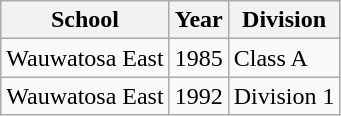<table class="wikitable">
<tr>
<th>School</th>
<th>Year</th>
<th>Division</th>
</tr>
<tr>
<td>Wauwatosa East</td>
<td>1985</td>
<td>Class A</td>
</tr>
<tr>
<td>Wauwatosa East</td>
<td>1992</td>
<td>Division 1</td>
</tr>
</table>
